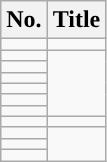<table class="wikitable plainrowheaders" style="width|100%; margin|auto;">
<tr>
<th scope="col" style="width">No.</th>
<th scope="col">Title</th>
</tr>
<tr>
<td></td>
<td></td>
</tr>
<tr>
<td></td>
</tr>
<tr>
<td></td>
</tr>
<tr>
<td></td>
</tr>
<tr>
<td></td>
</tr>
<tr>
<td></td>
</tr>
<tr>
<td></td>
</tr>
<tr>
<td></td>
<td></td>
</tr>
<tr>
<td></td>
</tr>
<tr>
<td></td>
</tr>
<tr>
<td></td>
</tr>
</table>
